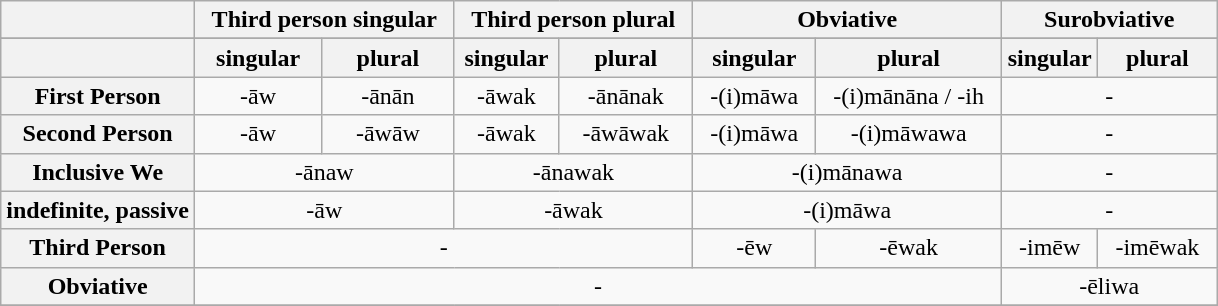<table class="wikitable">
<tr>
<th> </th>
<th colspan=2 align="center">   <strong>Third person singular</strong>  </th>
<th colspan=2 align="center">   <strong>Third person plural</strong>  </th>
<th colspan=2 align="center">   <strong>Obviative</strong>  </th>
<th colspan=2 align="center">   <strong>Surobviative</strong>  </th>
</tr>
<tr>
</tr>
<tr>
<th> </th>
<th>singular</th>
<th>plural</th>
<th>singular</th>
<th>plural</th>
<th>singular</th>
<th>plural</th>
<th>singular</th>
<th>plural</th>
</tr>
<tr>
<th>First Person</th>
<td align="center">  -āw  </td>
<td align="center">  -ānān  </td>
<td align="center">  -āwak  </td>
<td align="center">  -ānānak  </td>
<td align="center">  -(i)māwa  </td>
<td align="center">  -(i)mānāna    /  -ih  </td>
<td colspan=2 align="center">  -   </td>
</tr>
<tr>
<th>Second Person</th>
<td align="center">  -āw  </td>
<td align="center">   -āwāw  </td>
<td align="center">  -āwak  </td>
<td align="center">   -āwāwak  </td>
<td align="center">  -(i)māwa  </td>
<td align="center">   -(i)māwawa  </td>
<td colspan=2 align="center">   -   </td>
</tr>
<tr>
<th>Inclusive We</th>
<td colspan=2 align="center">   -ānaw  </td>
<td colspan=2 align="center">   -ānawak  </td>
<td colspan=2 align="center">   -(i)mānawa  </td>
<td colspan=2 align="center">   -   </td>
</tr>
<tr>
<th>indefinite, passive</th>
<td colspan=2 align="center">   -āw  </td>
<td colspan=2 align="center">   -āwak  </td>
<td colspan=2 align="center">   -(i)māwa  </td>
<td colspan=2 align="center">   -   </td>
</tr>
<tr>
<th>Third Person</th>
<td colspan=4 align="center">   -   </td>
<td align="center">  -ēw  </td>
<td align="center">   -ēwak  </td>
<td align="center">  -imēw  </td>
<td align="center">   -imēwak  </td>
</tr>
<tr>
<th>Obviative</th>
<td colspan=6 align="center">   -   </td>
<td colspan=2 align="center">   -ēliwa  </td>
</tr>
<tr>
</tr>
</table>
